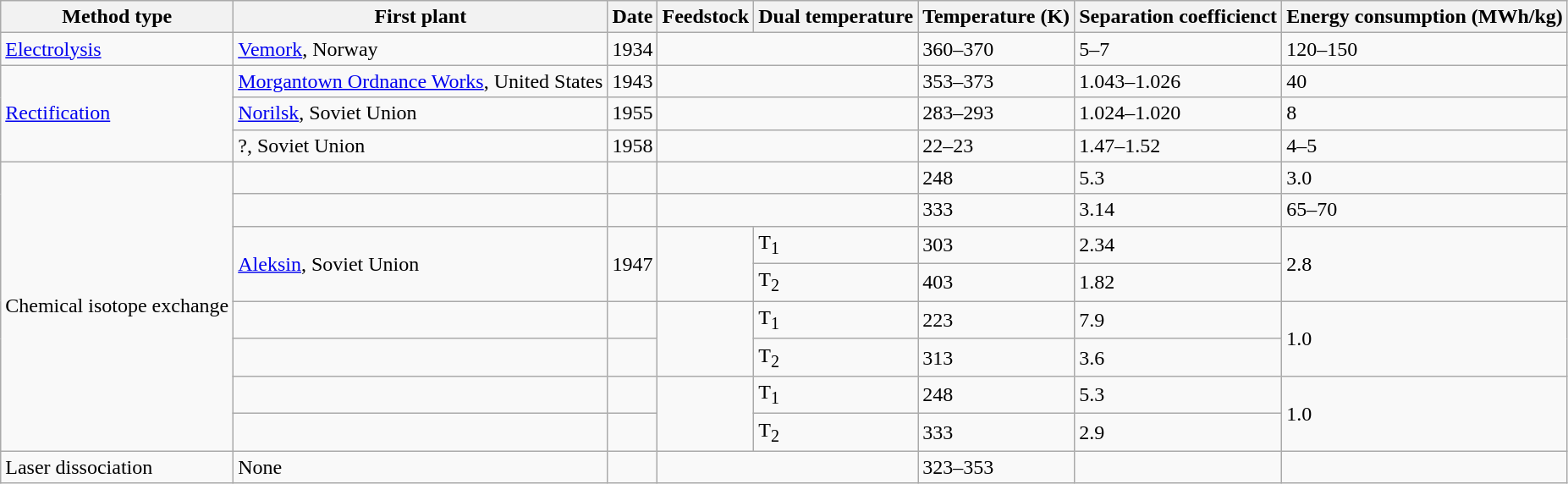<table class="wikitable">
<tr>
<th>Method type</th>
<th>First plant</th>
<th>Date</th>
<th>Feedstock</th>
<th>Dual temperature</th>
<th>Temperature (K)</th>
<th>Separation coefficienct</th>
<th>Energy consumption (MWh/kg)</th>
</tr>
<tr>
<td><a href='#'>Electrolysis</a></td>
<td><a href='#'>Vemork</a>, Norway</td>
<td>1934</td>
<td colspan="2"></td>
<td>360–370</td>
<td>5–7</td>
<td>120–150</td>
</tr>
<tr>
<td rowspan="3"><a href='#'>Rectification</a></td>
<td><a href='#'>Morgantown Ordnance Works</a>, United States</td>
<td>1943</td>
<td colspan="2"></td>
<td>353–373</td>
<td>1.043–1.026</td>
<td>40</td>
</tr>
<tr>
<td><a href='#'>Norilsk</a>, Soviet Union</td>
<td>1955</td>
<td colspan="2"></td>
<td>283–293</td>
<td>1.024–1.020</td>
<td>8</td>
</tr>
<tr>
<td>?, Soviet Union</td>
<td>1958</td>
<td colspan="2"></td>
<td>22–23</td>
<td>1.47–1.52</td>
<td>4–5</td>
</tr>
<tr>
<td rowspan="8">Chemical isotope exchange</td>
<td></td>
<td></td>
<td colspan="2"></td>
<td>248</td>
<td>5.3</td>
<td>3.0</td>
</tr>
<tr>
<td></td>
<td></td>
<td colspan="2"></td>
<td>333</td>
<td>3.14</td>
<td>65–70</td>
</tr>
<tr>
<td rowspan="2"><a href='#'>Aleksin</a>, Soviet Union</td>
<td rowspan="2">1947</td>
<td rowspan="2"></td>
<td>T<sub>1</sub></td>
<td>303</td>
<td>2.34</td>
<td rowspan="2">2.8</td>
</tr>
<tr>
<td>T<sub>2</sub></td>
<td>403</td>
<td>1.82</td>
</tr>
<tr>
<td></td>
<td></td>
<td rowspan="2"></td>
<td>T<sub>1</sub></td>
<td>223</td>
<td>7.9</td>
<td rowspan="2">1.0</td>
</tr>
<tr>
<td></td>
<td></td>
<td>T<sub>2</sub></td>
<td>313</td>
<td>3.6</td>
</tr>
<tr>
<td></td>
<td></td>
<td rowspan="2"></td>
<td>T<sub>1</sub></td>
<td>248</td>
<td>5.3</td>
<td rowspan="2">1.0</td>
</tr>
<tr>
<td></td>
<td></td>
<td>T<sub>2</sub></td>
<td>333</td>
<td>2.9</td>
</tr>
<tr>
<td>Laser dissociation</td>
<td>None</td>
<td></td>
<td colspan="2"></td>
<td>323–353</td>
<td></td>
<td></td>
</tr>
</table>
